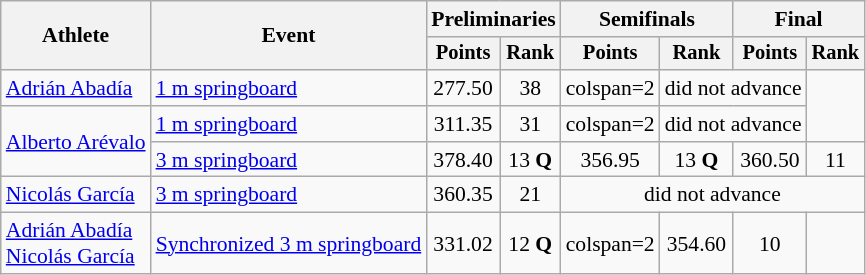<table class="wikitable" style="text-align:center; font-size:90%">
<tr>
<th rowspan="2">Athlete</th>
<th rowspan="2">Event</th>
<th colspan="2">Preliminaries</th>
<th colspan="2">Semifinals</th>
<th colspan="2">Final</th>
</tr>
<tr style="font-size:95%">
<th>Points</th>
<th>Rank</th>
<th>Points</th>
<th>Rank</th>
<th>Points</th>
<th>Rank</th>
</tr>
<tr>
<td align=left><a href='#'>Adrián Abadía</a></td>
<td align=left><a href='#'>1 m springboard</a></td>
<td>277.50</td>
<td>38</td>
<td>colspan=2 </td>
<td colspan=2>did not advance</td>
</tr>
<tr>
<td align=left rowspan=2><a href='#'>Alberto Arévalo</a></td>
<td align=left><a href='#'>1 m springboard</a></td>
<td>311.35</td>
<td>31</td>
<td>colspan=2 </td>
<td colspan=2>did not advance</td>
</tr>
<tr>
<td align=left><a href='#'>3 m springboard</a></td>
<td>378.40</td>
<td>13 <strong>Q</strong></td>
<td>356.95</td>
<td>13 <strong>Q</strong></td>
<td>360.50</td>
<td>11</td>
</tr>
<tr>
<td align=left><a href='#'>Nicolás García</a></td>
<td align=left><a href='#'>3 m springboard</a></td>
<td>360.35</td>
<td>21</td>
<td colspan=4>did not advance</td>
</tr>
<tr>
<td align=left><a href='#'>Adrián Abadía</a><br><a href='#'>Nicolás García</a></td>
<td align=left><a href='#'>Synchronized 3 m springboard</a></td>
<td>331.02</td>
<td>12 <strong>Q</strong></td>
<td>colspan=2 </td>
<td>354.60</td>
<td>10</td>
</tr>
</table>
